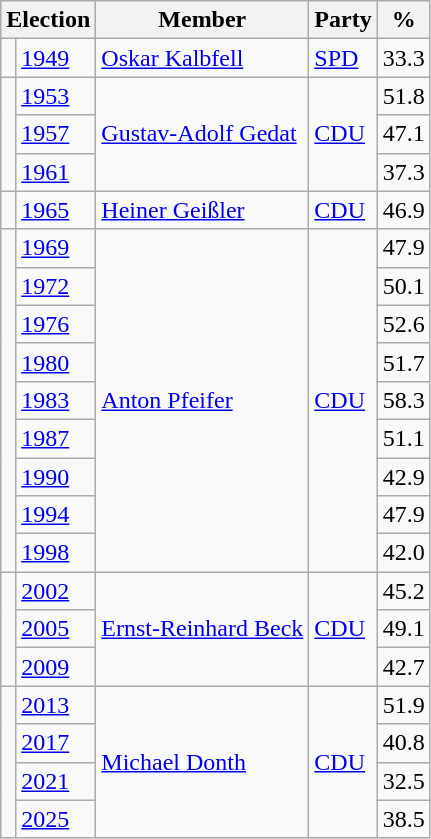<table class=wikitable>
<tr>
<th colspan=2>Election</th>
<th>Member</th>
<th>Party</th>
<th>%</th>
</tr>
<tr>
<td bgcolor=></td>
<td><a href='#'>1949</a></td>
<td><a href='#'>Oskar Kalbfell</a></td>
<td><a href='#'>SPD</a></td>
<td align=right>33.3</td>
</tr>
<tr>
<td rowspan=3 bgcolor=></td>
<td><a href='#'>1953</a></td>
<td rowspan=3><a href='#'>Gustav-Adolf Gedat</a></td>
<td rowspan=3><a href='#'>CDU</a></td>
<td align=right>51.8</td>
</tr>
<tr>
<td><a href='#'>1957</a></td>
<td align=right>47.1</td>
</tr>
<tr>
<td><a href='#'>1961</a></td>
<td align=right>37.3</td>
</tr>
<tr>
<td bgcolor=></td>
<td><a href='#'>1965</a></td>
<td><a href='#'>Heiner Geißler</a></td>
<td><a href='#'>CDU</a></td>
<td align=right>46.9</td>
</tr>
<tr>
<td rowspan=9 bgcolor=></td>
<td><a href='#'>1969</a></td>
<td rowspan=9><a href='#'>Anton Pfeifer</a></td>
<td rowspan=9><a href='#'>CDU</a></td>
<td align=right>47.9</td>
</tr>
<tr>
<td><a href='#'>1972</a></td>
<td align=right>50.1</td>
</tr>
<tr>
<td><a href='#'>1976</a></td>
<td align=right>52.6</td>
</tr>
<tr>
<td><a href='#'>1980</a></td>
<td align=right>51.7</td>
</tr>
<tr>
<td><a href='#'>1983</a></td>
<td align=right>58.3</td>
</tr>
<tr>
<td><a href='#'>1987</a></td>
<td align=right>51.1</td>
</tr>
<tr>
<td><a href='#'>1990</a></td>
<td align=right>42.9</td>
</tr>
<tr>
<td><a href='#'>1994</a></td>
<td align=right>47.9</td>
</tr>
<tr>
<td><a href='#'>1998</a></td>
<td align=right>42.0</td>
</tr>
<tr>
<td rowspan=3 bgcolor=></td>
<td><a href='#'>2002</a></td>
<td rowspan=3><a href='#'>Ernst-Reinhard Beck</a></td>
<td rowspan=3><a href='#'>CDU</a></td>
<td align=right>45.2</td>
</tr>
<tr>
<td><a href='#'>2005</a></td>
<td align=right>49.1</td>
</tr>
<tr>
<td><a href='#'>2009</a></td>
<td align=right>42.7</td>
</tr>
<tr>
<td rowspan=4 bgcolor=></td>
<td><a href='#'>2013</a></td>
<td rowspan=4><a href='#'>Michael Donth</a></td>
<td rowspan=4><a href='#'>CDU</a></td>
<td align=right>51.9</td>
</tr>
<tr>
<td><a href='#'>2017</a></td>
<td align=right>40.8</td>
</tr>
<tr>
<td><a href='#'>2021</a></td>
<td align=right>32.5</td>
</tr>
<tr>
<td><a href='#'>2025</a></td>
<td align=right>38.5</td>
</tr>
</table>
